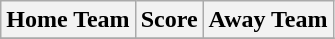<table class="wikitable" style="text-align: center">
<tr>
<th>Home Team</th>
<th>Score</th>
<th>Away Team</th>
</tr>
<tr>
</tr>
</table>
